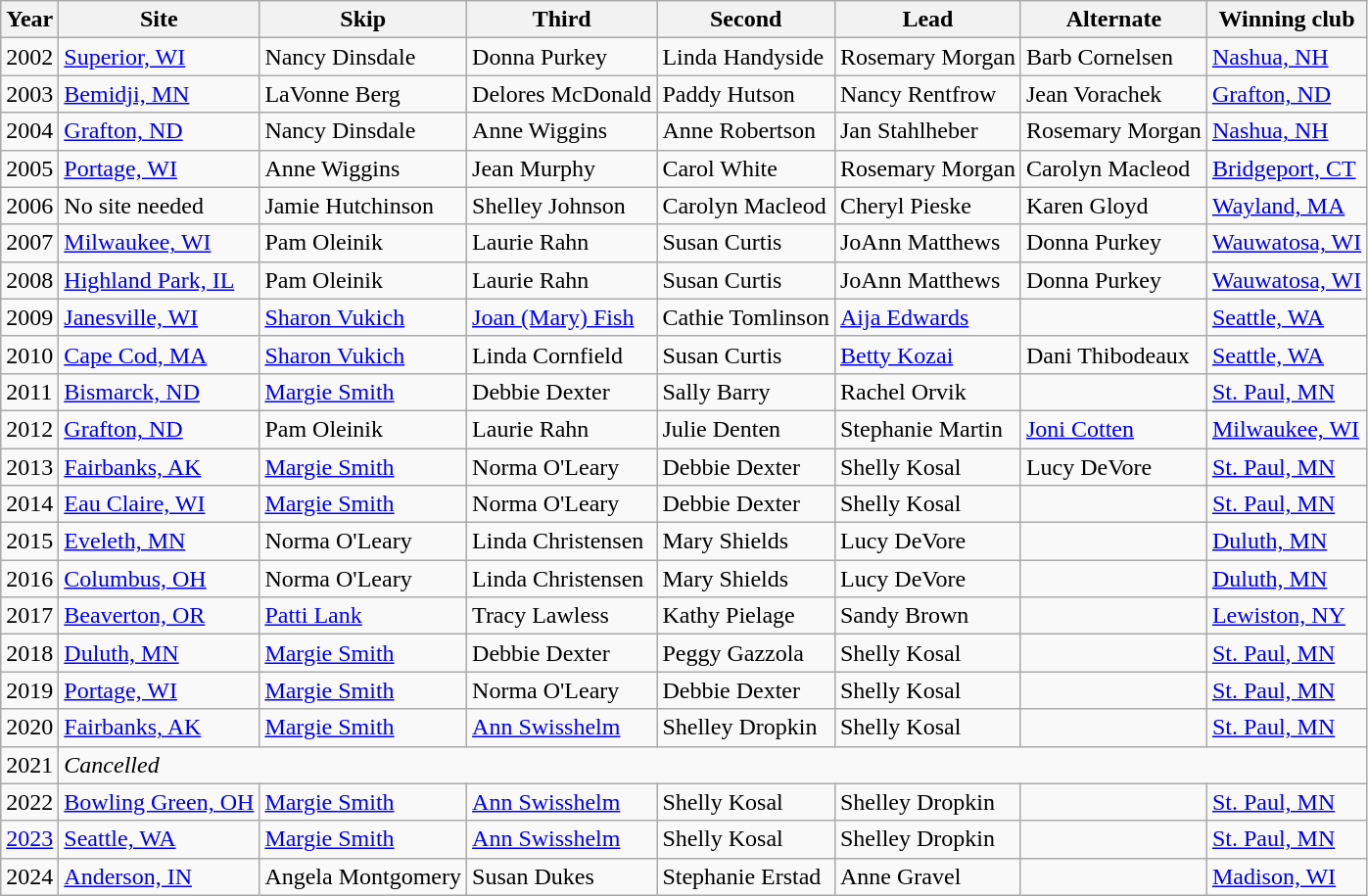<table class="wikitable">
<tr>
<th>Year</th>
<th>Site</th>
<th>Skip</th>
<th>Third</th>
<th>Second</th>
<th>Lead</th>
<th>Alternate</th>
<th>Winning club</th>
</tr>
<tr>
<td>2002</td>
<td><a href='#'>Superior, WI</a></td>
<td>Nancy Dinsdale</td>
<td>Donna Purkey</td>
<td>Linda Handyside</td>
<td>Rosemary Morgan</td>
<td>Barb Cornelsen</td>
<td><a href='#'>Nashua, NH</a></td>
</tr>
<tr>
<td>2003</td>
<td><a href='#'>Bemidji, MN</a></td>
<td>LaVonne Berg</td>
<td>Delores McDonald</td>
<td>Paddy Hutson</td>
<td>Nancy Rentfrow</td>
<td>Jean Vorachek</td>
<td><a href='#'>Grafton, ND</a></td>
</tr>
<tr>
<td>2004</td>
<td><a href='#'>Grafton, ND</a></td>
<td>Nancy Dinsdale</td>
<td>Anne Wiggins</td>
<td>Anne Robertson</td>
<td>Jan Stahlheber</td>
<td>Rosemary Morgan</td>
<td><a href='#'>Nashua, NH</a></td>
</tr>
<tr>
<td>2005</td>
<td><a href='#'>Portage, WI</a></td>
<td>Anne Wiggins</td>
<td>Jean Murphy</td>
<td>Carol White</td>
<td>Rosemary Morgan</td>
<td>Carolyn Macleod</td>
<td><a href='#'>Bridgeport, CT</a></td>
</tr>
<tr>
<td>2006</td>
<td>No site needed</td>
<td>Jamie Hutchinson</td>
<td>Shelley Johnson</td>
<td>Carolyn Macleod</td>
<td>Cheryl Pieske</td>
<td>Karen Gloyd</td>
<td><a href='#'>Wayland, MA</a></td>
</tr>
<tr>
<td>2007</td>
<td><a href='#'>Milwaukee, WI</a></td>
<td>Pam Oleinik</td>
<td>Laurie Rahn</td>
<td>Susan Curtis</td>
<td>JoAnn Matthews</td>
<td>Donna Purkey</td>
<td><a href='#'>Wauwatosa, WI</a></td>
</tr>
<tr>
<td>2008</td>
<td><a href='#'>Highland Park, IL</a></td>
<td>Pam Oleinik</td>
<td>Laurie Rahn</td>
<td>Susan Curtis</td>
<td>JoAnn Matthews</td>
<td>Donna Purkey</td>
<td><a href='#'>Wauwatosa, WI</a></td>
</tr>
<tr>
<td>2009</td>
<td><a href='#'>Janesville, WI</a></td>
<td><a href='#'>Sharon Vukich</a></td>
<td><a href='#'>Joan (Mary) Fish</a></td>
<td>Cathie Tomlinson</td>
<td><a href='#'>Aija Edwards</a></td>
<td></td>
<td><a href='#'>Seattle, WA</a></td>
</tr>
<tr>
<td>2010</td>
<td><a href='#'>Cape Cod, MA</a></td>
<td><a href='#'>Sharon Vukich</a></td>
<td>Linda Cornfield</td>
<td>Susan Curtis</td>
<td><a href='#'>Betty Kozai</a></td>
<td>Dani Thibodeaux</td>
<td><a href='#'>Seattle, WA</a></td>
</tr>
<tr>
<td>2011</td>
<td><a href='#'>Bismarck, ND</a></td>
<td><a href='#'>Margie Smith</a></td>
<td>Debbie Dexter</td>
<td>Sally Barry</td>
<td>Rachel Orvik</td>
<td></td>
<td><a href='#'>St. Paul, MN</a></td>
</tr>
<tr>
<td>2012</td>
<td><a href='#'>Grafton, ND</a></td>
<td>Pam Oleinik</td>
<td>Laurie Rahn</td>
<td>Julie Denten</td>
<td>Stephanie Martin</td>
<td><a href='#'>Joni Cotten</a></td>
<td><a href='#'>Milwaukee, WI</a></td>
</tr>
<tr>
<td>2013</td>
<td><a href='#'>Fairbanks, AK</a></td>
<td><a href='#'>Margie Smith</a></td>
<td>Norma O'Leary</td>
<td>Debbie Dexter</td>
<td>Shelly Kosal</td>
<td>Lucy DeVore</td>
<td><a href='#'>St. Paul, MN</a></td>
</tr>
<tr>
<td>2014</td>
<td><a href='#'>Eau Claire, WI</a></td>
<td><a href='#'>Margie Smith</a></td>
<td>Norma O'Leary</td>
<td>Debbie Dexter</td>
<td>Shelly Kosal</td>
<td></td>
<td><a href='#'>St. Paul, MN</a></td>
</tr>
<tr>
<td>2015</td>
<td><a href='#'>Eveleth, MN</a></td>
<td>Norma O'Leary</td>
<td>Linda Christensen</td>
<td>Mary Shields</td>
<td>Lucy DeVore</td>
<td></td>
<td><a href='#'>Duluth, MN</a></td>
</tr>
<tr>
<td>2016</td>
<td><a href='#'>Columbus, OH</a></td>
<td>Norma O'Leary</td>
<td>Linda Christensen</td>
<td>Mary Shields</td>
<td>Lucy DeVore</td>
<td></td>
<td><a href='#'>Duluth, MN</a></td>
</tr>
<tr>
<td>2017</td>
<td><a href='#'>Beaverton, OR</a></td>
<td><a href='#'>Patti Lank</a></td>
<td>Tracy Lawless</td>
<td>Kathy Pielage</td>
<td>Sandy Brown</td>
<td></td>
<td><a href='#'>Lewiston, NY</a></td>
</tr>
<tr>
<td>2018</td>
<td><a href='#'>Duluth, MN</a></td>
<td><a href='#'>Margie Smith</a></td>
<td>Debbie Dexter</td>
<td>Peggy Gazzola</td>
<td>Shelly Kosal</td>
<td></td>
<td><a href='#'>St. Paul, MN</a></td>
</tr>
<tr>
<td>2019</td>
<td><a href='#'>Portage, WI</a></td>
<td><a href='#'>Margie Smith</a></td>
<td>Norma O'Leary</td>
<td>Debbie Dexter</td>
<td>Shelly Kosal</td>
<td></td>
<td><a href='#'>St. Paul, MN</a></td>
</tr>
<tr>
<td>2020</td>
<td><a href='#'>Fairbanks, AK</a></td>
<td><a href='#'>Margie Smith</a></td>
<td><a href='#'>Ann Swisshelm</a></td>
<td>Shelley Dropkin</td>
<td>Shelly Kosal</td>
<td></td>
<td><a href='#'>St. Paul, MN</a></td>
</tr>
<tr>
<td>2021</td>
<td colspan="7"><em>Cancelled</em></td>
</tr>
<tr>
<td>2022</td>
<td><a href='#'>Bowling Green, OH</a></td>
<td><a href='#'>Margie Smith</a></td>
<td><a href='#'>Ann Swisshelm</a></td>
<td>Shelly Kosal</td>
<td>Shelley Dropkin</td>
<td></td>
<td><a href='#'>St. Paul, MN</a></td>
</tr>
<tr>
<td><a href='#'>2023</a></td>
<td><a href='#'>Seattle, WA</a></td>
<td><a href='#'>Margie Smith</a></td>
<td><a href='#'>Ann Swisshelm</a></td>
<td>Shelly Kosal</td>
<td>Shelley Dropkin</td>
<td></td>
<td><a href='#'>St. Paul, MN</a></td>
</tr>
<tr>
<td>2024</td>
<td><a href='#'>Anderson, IN</a></td>
<td>Angela Montgomery</td>
<td>Susan Dukes</td>
<td>Stephanie Erstad</td>
<td>Anne Gravel</td>
<td></td>
<td><a href='#'>Madison, WI</a></td>
</tr>
</table>
